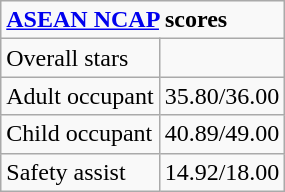<table class="wikitable">
<tr>
<td colspan="2"><strong><a href='#'>ASEAN NCAP</a> scores</strong></td>
</tr>
<tr>
<td>Overall stars</td>
<td></td>
</tr>
<tr>
<td>Adult occupant</td>
<td>35.80/36.00</td>
</tr>
<tr>
<td>Child occupant</td>
<td>40.89/49.00</td>
</tr>
<tr>
<td>Safety assist</td>
<td>14.92/18.00</td>
</tr>
</table>
